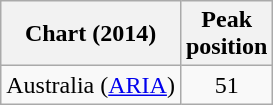<table class="wikitable">
<tr>
<th align="left">Chart (2014)</th>
<th align="left">Peak<br>position</th>
</tr>
<tr>
<td align="left">Australia (<a href='#'>ARIA</a>)</td>
<td align="center">51</td>
</tr>
</table>
